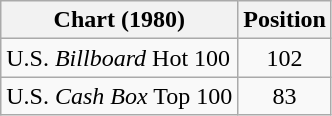<table class="wikitable sortable">
<tr>
<th>Chart (1980)</th>
<th>Position</th>
</tr>
<tr>
<td>U.S. <em>Billboard</em> Hot 100</td>
<td style="text-align:center;">102</td>
</tr>
<tr>
<td>U.S. <em>Cash Box</em> Top 100</td>
<td style="text-align:center;">83</td>
</tr>
</table>
